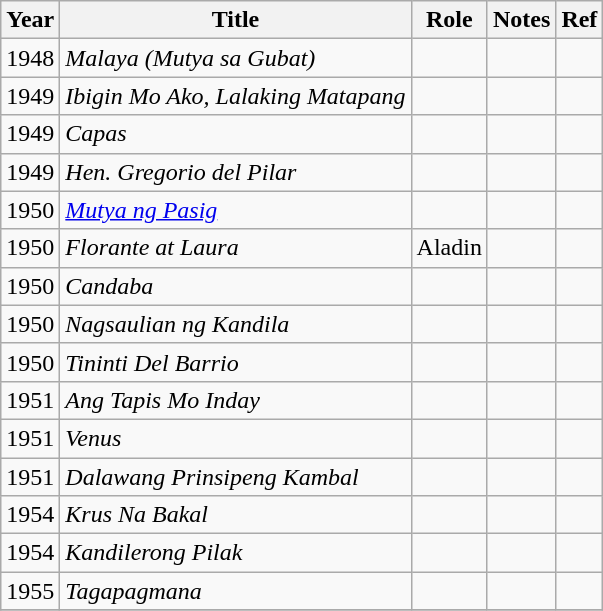<table class="wikitable sortable" style="margin-right: 0;">
<tr>
<th>Year</th>
<th>Title</th>
<th class=unsortable>Role</th>
<th class=unsortable>Notes</th>
<th class=unsortable>Ref</th>
</tr>
<tr>
<td>1948</td>
<td><em>Malaya (Mutya sa Gubat)</em></td>
<td></td>
<td></td>
<td></td>
</tr>
<tr>
<td>1949</td>
<td><em>Ibigin Mo Ako, Lalaking Matapang</em></td>
<td></td>
<td></td>
<td></td>
</tr>
<tr>
<td>1949</td>
<td><em>Capas</em></td>
<td></td>
<td></td>
<td></td>
</tr>
<tr>
<td>1949</td>
<td><em>Hen. Gregorio del Pilar</em></td>
<td></td>
<td></td>
<td></td>
</tr>
<tr>
<td>1950</td>
<td><em><a href='#'>Mutya ng Pasig</a></em></td>
<td></td>
<td></td>
<td></td>
</tr>
<tr>
<td>1950</td>
<td><em>Florante at Laura</em></td>
<td>Aladin</td>
<td></td>
<td></td>
</tr>
<tr>
<td>1950</td>
<td><em>Candaba</em></td>
<td></td>
<td></td>
<td></td>
</tr>
<tr>
<td>1950</td>
<td><em>Nagsaulian ng Kandila</em></td>
<td></td>
<td></td>
<td></td>
</tr>
<tr>
<td>1950</td>
<td><em>Tininti Del Barrio</em></td>
<td></td>
<td></td>
<td></td>
</tr>
<tr>
<td>1951</td>
<td><em>Ang Tapis Mo Inday</em></td>
<td></td>
<td></td>
<td></td>
</tr>
<tr>
<td>1951</td>
<td><em>Venus</em></td>
<td></td>
<td></td>
<td></td>
</tr>
<tr>
<td>1951</td>
<td><em>Dalawang Prinsipeng Kambal</em></td>
<td></td>
<td></td>
<td></td>
</tr>
<tr>
<td>1954</td>
<td><em>Krus Na Bakal</em></td>
<td></td>
<td></td>
<td></td>
</tr>
<tr>
<td>1954</td>
<td><em>Kandilerong Pilak</em></td>
<td></td>
<td></td>
<td></td>
</tr>
<tr>
<td>1955</td>
<td><em>Tagapagmana</em></td>
<td></td>
<td></td>
<td></td>
</tr>
<tr>
</tr>
</table>
